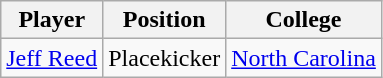<table class="wikitable">
<tr>
<th>Player</th>
<th>Position</th>
<th>College</th>
</tr>
<tr>
<td><a href='#'>Jeff Reed</a></td>
<td>Placekicker</td>
<td><a href='#'>North Carolina</a></td>
</tr>
</table>
